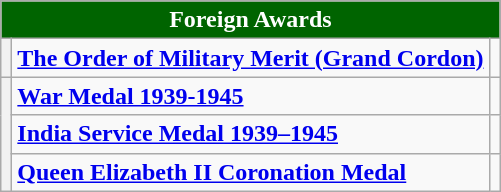<table class="wikitable">
<tr>
<th colspan="3" style="background:#006400; color:#FFFFFF; text-align:center"><strong>Foreign Awards</strong></th>
</tr>
<tr>
<th><strong></strong></th>
<td><strong><a href='#'>The Order of Military Merit (Grand Cordon)</a></strong></td>
<td></td>
</tr>
<tr>
<th rowspan="3"><strong></strong></th>
<td><strong><a href='#'>War Medal 1939-1945</a></strong></td>
<td></td>
</tr>
<tr>
<td><a href='#'><strong>India Service Medal 1939–1945</strong></a></td>
<td></td>
</tr>
<tr>
<td><strong><a href='#'>Queen Elizabeth II Coronation Medal</a></strong></td>
<td></td>
</tr>
</table>
